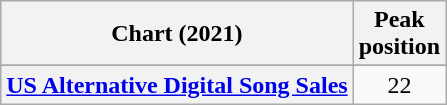<table class="wikitable sortable plainrowheaders" style="text-align:center">
<tr>
<th scope="col">Chart (2021)</th>
<th scope="col">Peak<br>position</th>
</tr>
<tr>
</tr>
<tr>
<th scope="row"><a href='#'>US Alternative Digital Song Sales</a></th>
<td style="text-align:center;">22</td>
</tr>
</table>
